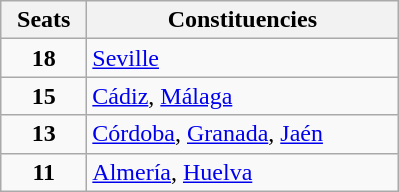<table class="wikitable" style="text-align:left;">
<tr>
<th width="50">Seats</th>
<th width="200">Constituencies</th>
</tr>
<tr>
<td align="center"><strong>18</strong></td>
<td><a href='#'>Seville</a></td>
</tr>
<tr>
<td align="center"><strong>15</strong></td>
<td><a href='#'>Cádiz</a>, <a href='#'>Málaga</a></td>
</tr>
<tr>
<td align="center"><strong>13</strong></td>
<td><a href='#'>Córdoba</a>, <a href='#'>Granada</a>, <a href='#'>Jaén</a></td>
</tr>
<tr>
<td align="center"><strong>11</strong></td>
<td><a href='#'>Almería</a>, <a href='#'>Huelva</a></td>
</tr>
</table>
